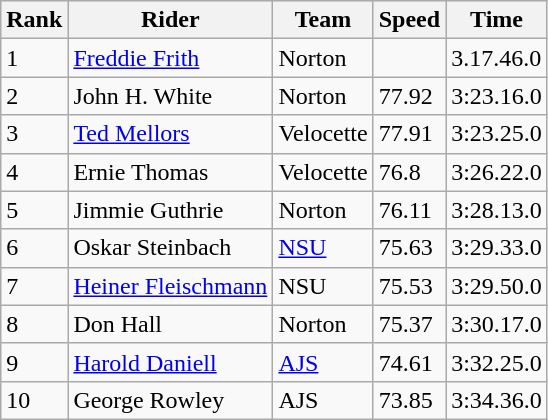<table class="wikitable">
<tr style="background:#efefef;">
<th>Rank</th>
<th>Rider</th>
<th>Team</th>
<th>Speed</th>
<th>Time</th>
</tr>
<tr>
<td>1</td>
<td> <a href='#'>Freddie Frith</a></td>
<td>Norton</td>
<td></td>
<td>3.17.46.0</td>
</tr>
<tr>
<td>2</td>
<td> John H. White</td>
<td>Norton</td>
<td>77.92</td>
<td>3:23.16.0</td>
</tr>
<tr>
<td>3</td>
<td> <a href='#'>Ted Mellors</a></td>
<td>Velocette</td>
<td>77.91</td>
<td>3:23.25.0</td>
</tr>
<tr>
<td>4</td>
<td> Ernie Thomas</td>
<td>Velocette</td>
<td>76.8</td>
<td>3:26.22.0</td>
</tr>
<tr>
<td>5</td>
<td> Jimmie Guthrie</td>
<td>Norton</td>
<td>76.11</td>
<td>3:28.13.0</td>
</tr>
<tr>
<td>6</td>
<td> Oskar Steinbach</td>
<td><a href='#'>NSU</a></td>
<td>75.63</td>
<td>3:29.33.0</td>
</tr>
<tr>
<td>7</td>
<td> <a href='#'>Heiner Fleischmann</a></td>
<td>NSU</td>
<td>75.53</td>
<td>3:29.50.0</td>
</tr>
<tr>
<td>8</td>
<td> Don Hall</td>
<td>Norton</td>
<td>75.37</td>
<td>3:30.17.0</td>
</tr>
<tr>
<td>9</td>
<td> <a href='#'>Harold Daniell</a></td>
<td><a href='#'>AJS</a></td>
<td>74.61</td>
<td>3:32.25.0</td>
</tr>
<tr>
<td>10</td>
<td> George Rowley</td>
<td>AJS</td>
<td>73.85</td>
<td>3:34.36.0</td>
</tr>
</table>
